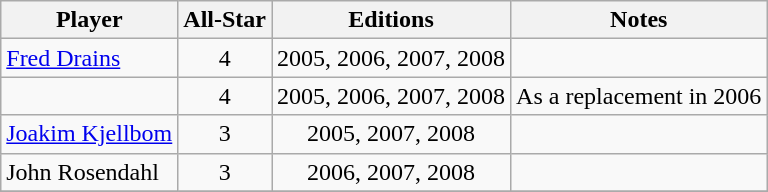<table class="wikitable sortable">
<tr>
<th>Player</th>
<th>All-Star</th>
<th>Editions</th>
<th>Notes</th>
</tr>
<tr>
<td> <a href='#'>Fred Drains</a></td>
<td style="text-align:center">4</td>
<td style="text-align:center">2005, 2006, 2007, 2008</td>
<td></td>
</tr>
<tr>
<td> </td>
<td style="text-align:center">4</td>
<td style="text-align:center">2005, 2006, 2007, 2008</td>
<td>As a replacement in 2006</td>
</tr>
<tr>
<td> <a href='#'>Joakim Kjellbom</a></td>
<td style="text-align:center">3</td>
<td style="text-align:center">2005, 2007, 2008</td>
<td></td>
</tr>
<tr>
<td> John Rosendahl</td>
<td style="text-align:center">3</td>
<td style="text-align:center">2006, 2007, 2008</td>
<td></td>
</tr>
<tr>
</tr>
</table>
